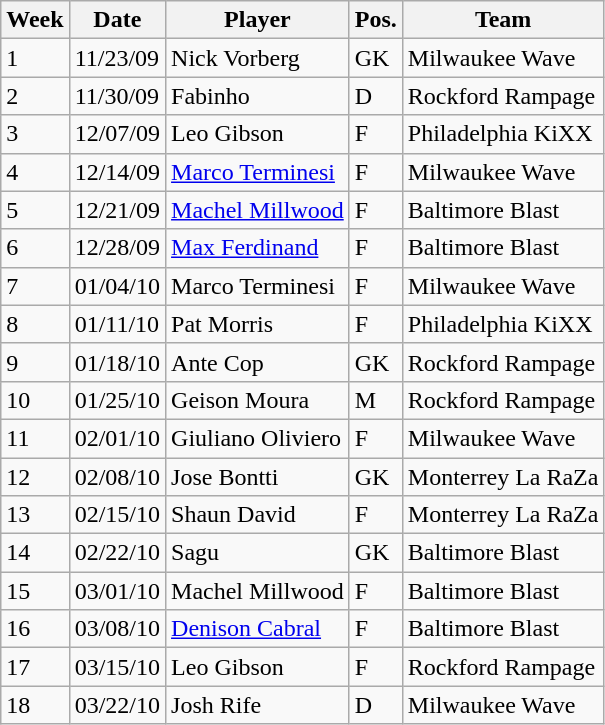<table class="wikitable">
<tr>
<th>Week</th>
<th>Date</th>
<th>Player</th>
<th>Pos.</th>
<th>Team</th>
</tr>
<tr>
<td>1</td>
<td>11/23/09</td>
<td>Nick Vorberg</td>
<td>GK</td>
<td>Milwaukee Wave</td>
</tr>
<tr>
<td>2</td>
<td>11/30/09</td>
<td>Fabinho</td>
<td>D</td>
<td>Rockford Rampage</td>
</tr>
<tr>
<td>3</td>
<td>12/07/09</td>
<td>Leo Gibson</td>
<td>F</td>
<td>Philadelphia KiXX</td>
</tr>
<tr>
<td>4</td>
<td>12/14/09</td>
<td><a href='#'>Marco Terminesi</a></td>
<td>F</td>
<td>Milwaukee Wave</td>
</tr>
<tr>
<td>5</td>
<td>12/21/09</td>
<td><a href='#'>Machel Millwood</a></td>
<td>F</td>
<td>Baltimore Blast</td>
</tr>
<tr>
<td>6</td>
<td>12/28/09</td>
<td><a href='#'>Max Ferdinand</a></td>
<td>F</td>
<td>Baltimore Blast</td>
</tr>
<tr>
<td>7</td>
<td>01/04/10</td>
<td>Marco Terminesi</td>
<td>F</td>
<td>Milwaukee Wave</td>
</tr>
<tr>
<td>8</td>
<td>01/11/10</td>
<td>Pat Morris</td>
<td>F</td>
<td>Philadelphia KiXX</td>
</tr>
<tr>
<td>9</td>
<td>01/18/10</td>
<td>Ante Cop</td>
<td>GK</td>
<td>Rockford Rampage</td>
</tr>
<tr>
<td>10</td>
<td>01/25/10</td>
<td>Geison Moura</td>
<td>M</td>
<td>Rockford Rampage</td>
</tr>
<tr>
<td>11</td>
<td>02/01/10</td>
<td>Giuliano Oliviero</td>
<td>F</td>
<td>Milwaukee Wave</td>
</tr>
<tr>
<td>12</td>
<td>02/08/10</td>
<td>Jose Bontti</td>
<td>GK</td>
<td>Monterrey La RaZa</td>
</tr>
<tr>
<td>13</td>
<td>02/15/10</td>
<td>Shaun David</td>
<td>F</td>
<td>Monterrey La RaZa</td>
</tr>
<tr>
<td>14</td>
<td>02/22/10</td>
<td>Sagu</td>
<td>GK</td>
<td>Baltimore Blast</td>
</tr>
<tr>
<td>15</td>
<td>03/01/10</td>
<td>Machel Millwood</td>
<td>F</td>
<td>Baltimore Blast</td>
</tr>
<tr>
<td>16</td>
<td>03/08/10</td>
<td><a href='#'>Denison Cabral</a></td>
<td>F</td>
<td>Baltimore Blast</td>
</tr>
<tr>
<td>17</td>
<td>03/15/10</td>
<td>Leo Gibson</td>
<td>F</td>
<td>Rockford Rampage</td>
</tr>
<tr>
<td>18</td>
<td>03/22/10</td>
<td>Josh Rife</td>
<td>D</td>
<td>Milwaukee Wave</td>
</tr>
</table>
